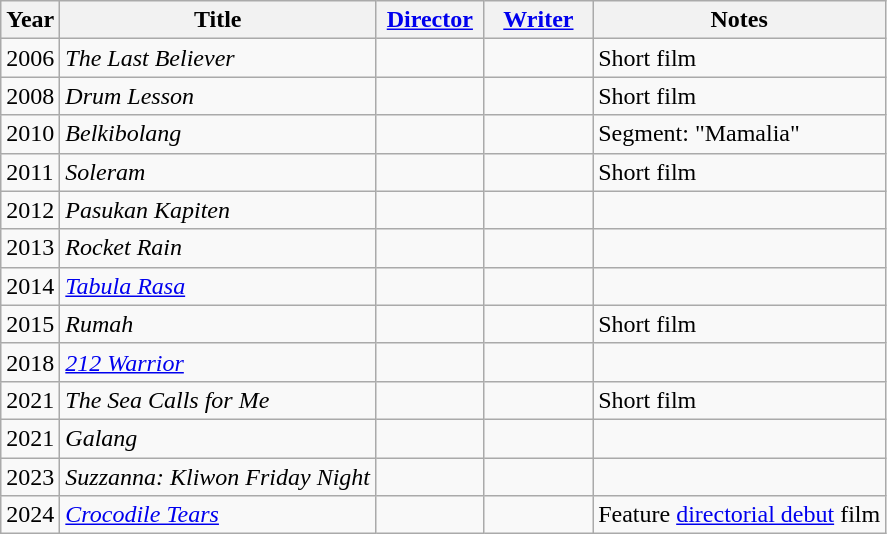<table class="wikitable sortable">
<tr>
<th>Year</th>
<th>Title</th>
<th width="65"><a href='#'>Director</a></th>
<th width="65"><a href='#'>Writer</a></th>
<th>Notes</th>
</tr>
<tr>
<td>2006</td>
<td><em>The Last Believer</em></td>
<td></td>
<td></td>
<td>Short film</td>
</tr>
<tr>
<td>2008</td>
<td><em>Drum Lesson</em></td>
<td></td>
<td></td>
<td>Short film</td>
</tr>
<tr>
<td>2010</td>
<td><em>Belkibolang</em></td>
<td></td>
<td></td>
<td>Segment: "Mamalia"</td>
</tr>
<tr>
<td>2011</td>
<td><em>Soleram</em></td>
<td></td>
<td></td>
<td>Short film</td>
</tr>
<tr>
<td>2012</td>
<td><em>Pasukan Kapiten</em></td>
<td></td>
<td></td>
<td></td>
</tr>
<tr>
<td>2013</td>
<td><em>Rocket Rain</em></td>
<td></td>
<td></td>
<td></td>
</tr>
<tr>
<td>2014</td>
<td><em><a href='#'>Tabula Rasa</a></em></td>
<td></td>
<td></td>
<td></td>
</tr>
<tr>
<td>2015</td>
<td><em>Rumah</em></td>
<td></td>
<td></td>
<td>Short film</td>
</tr>
<tr>
<td>2018</td>
<td><em><a href='#'>212 Warrior</a></em></td>
<td></td>
<td></td>
<td></td>
</tr>
<tr>
<td>2021</td>
<td><em>The Sea Calls for Me</em></td>
<td></td>
<td></td>
<td>Short film</td>
</tr>
<tr>
<td>2021</td>
<td><em>Galang</em></td>
<td></td>
<td></td>
<td></td>
</tr>
<tr>
<td>2023</td>
<td><em>Suzzanna: Kliwon Friday Night</em></td>
<td></td>
<td></td>
<td></td>
</tr>
<tr>
<td>2024</td>
<td><em><a href='#'>Crocodile Tears</a></em></td>
<td></td>
<td></td>
<td>Feature <a href='#'>directorial debut</a> film</td>
</tr>
</table>
